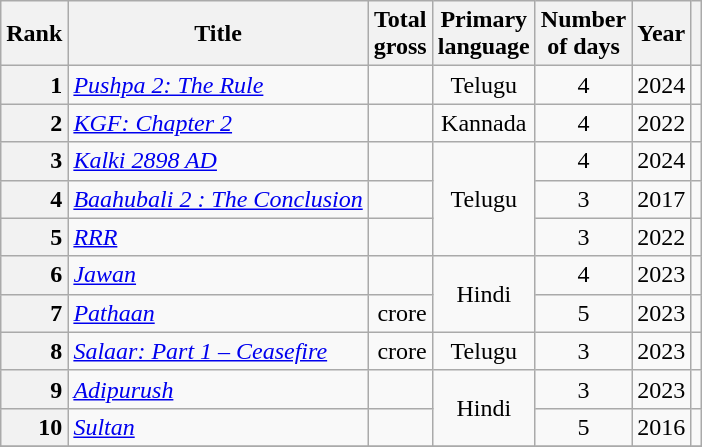<table class="wikitable sortable plainrowheaders">
<tr>
<th scope="col">Rank</th>
<th scope="col">Title</th>
<th scope="col">Total<br>gross</th>
<th scope="col">Primary<br>language</th>
<th scope="col">Number<br>of days</th>
<th scope="col">Year</th>
<th class="unsortable"></th>
</tr>
<tr>
<th scope="row" style=text-align:right>1</th>
<td><em><a href='#'>Pushpa 2: The Rule</a></em></td>
<td align="right"></td>
<td align="center">Telugu</td>
<td align="center">4</td>
<td align="center">2024</td>
<td align="center"></td>
</tr>
<tr>
<th scope="row" style=text-align:right>2</th>
<td><em><a href='#'>KGF: Chapter 2</a></em></td>
<td align="right"></td>
<td align="center">Kannada</td>
<td align="center">4</td>
<td align="center">2022</td>
<td align="center"></td>
</tr>
<tr>
<th scope="row" style=text-align:right>3</th>
<td><em><a href='#'>Kalki 2898 AD</a></em></td>
<td align="right"></td>
<td align="center" rowspan="3">Telugu</td>
<td align="center">4</td>
<td align="center">2024</td>
<td align="center"></td>
</tr>
<tr>
<th scope="row" style=text-align:right>4</th>
<td><em><a href='#'>Baahubali 2 : The Conclusion</a></em></td>
<td align="right"></td>
<td align="center">3</td>
<td align="center">2017</td>
<td align="center"></td>
</tr>
<tr>
<th scope="row" style=text-align:right>5</th>
<td><em><a href='#'>RRR</a></em></td>
<td align="right"></td>
<td align="center">3</td>
<td align="center">2022</td>
<td align="center"></td>
</tr>
<tr>
<th scope="row" style=text-align:right>6</th>
<td><em><a href='#'>Jawan</a></em></td>
<td align="right"></td>
<td align="center" rowspan="2">Hindi</td>
<td align="center">4</td>
<td align="center">2023</td>
<td align="center"></td>
</tr>
<tr>
<th scope="row" style=text-align:right>7</th>
<td><em><a href='#'>Pathaan</a></em></td>
<td align="right"> crore</td>
<td align="center">5</td>
<td align="center">2023</td>
<td align="center"></td>
</tr>
<tr>
<th scope="row" style=text-align:right>8</th>
<td><em><a href='#'>Salaar: Part 1 – Ceasefire</a></em></td>
<td align="right"> crore</td>
<td align="center">Telugu</td>
<td align="center">3</td>
<td align="center">2023</td>
<td align="center"></td>
</tr>
<tr>
<th scope="row" style=text-align:right>9</th>
<td><em><a href='#'>Adipurush</a></em></td>
<td align="right"></td>
<td align="center" rowspan="2">Hindi</td>
<td align="center">3</td>
<td align="center">2023</td>
<td align="center"></td>
</tr>
<tr>
<th scope="row" style=text-align:right>10</th>
<td><em><a href='#'>Sultan</a></em></td>
<td align="right"></td>
<td align="center">5</td>
<td align="center">2016</td>
<td align="center"></td>
</tr>
<tr>
</tr>
</table>
